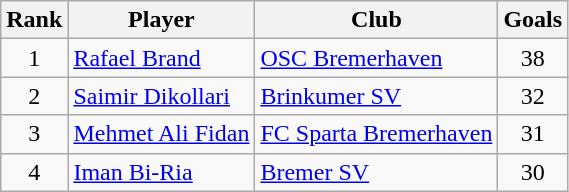<table class="wikitable" style="text-align:center">
<tr>
<th>Rank</th>
<th>Player</th>
<th>Club</th>
<th>Goals</th>
</tr>
<tr>
<td>1</td>
<td align="left"> <a href='#'>Rafael Brand</a></td>
<td align="left"><a href='#'>OSC Bremerhaven</a></td>
<td>38</td>
</tr>
<tr>
<td>2</td>
<td align="left"> <a href='#'>Saimir Dikollari</a></td>
<td align="left"><a href='#'>Brinkumer SV</a></td>
<td>32</td>
</tr>
<tr>
<td>3</td>
<td align="left"> <a href='#'>Mehmet Ali Fidan</a></td>
<td align="left"><a href='#'>FC Sparta Bremerhaven</a></td>
<td>31</td>
</tr>
<tr>
<td>4</td>
<td align="left"> <a href='#'>Iman Bi-Ria</a></td>
<td align="left"><a href='#'>Bremer SV</a></td>
<td>30</td>
</tr>
</table>
